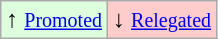<table class="wikitable" align="center">
<tr>
<td bgcolor="#ddffdd">↑ <small><a href='#'>Promoted</a></small></td>
<td bgcolor="#ffcccc">↓ <small><a href='#'>Relegated</a></small></td>
</tr>
</table>
